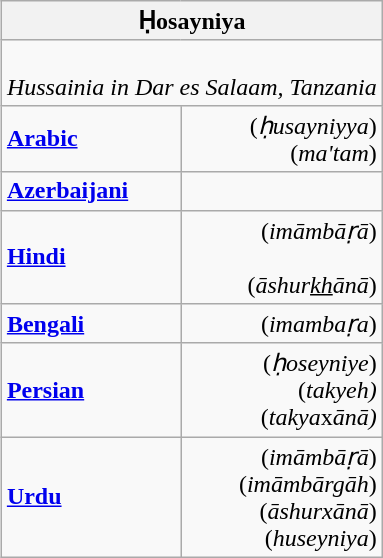<table class="wikitable" align="right">
<tr>
<th colspan="2" align="center" bgcolor="#CCCCCC"><strong>Ḥosayniya</strong></th>
</tr>
<tr>
<td colspan="2" align="center"> <br><em>Hussainia in Dar es Salaam, Tanzania</em></td>
</tr>
<tr>
<td colspan="1" align="left"><strong><a href='#'>Arabic</a></strong></td>
<td colspan="1" align="right"> (<em>ḥusayniyya</em>) <br>  (<em>ma'tam</em>)</td>
</tr>
<tr>
<td colspan="1" align="left"><strong><a href='#'>Azerbaijani</a></strong></td>
<td colspan="1" align="right"></td>
</tr>
<tr>
<td colspan="1" align="left"><strong><a href='#'>Hindi</a></strong></td>
<td colspan="1" align="right"> (<em>imāmbāṛā</em>) <br><br> (<em>āshur<u>kh</u>ānā</em>)</td>
</tr>
<tr>
<td colspan="1" align="left"><strong><a href='#'>Bengali</a></strong></td>
<td colspan="1" align="right"> (<em>imambaṛa</em>)</td>
</tr>
<tr>
<td colspan="1" align="left"><strong><a href='#'>Persian</a></strong></td>
<td colspan="1" align="right"> (<em>ḥoseyniye</em>)<br> (<em>takyeh)</em><br> (<em>takya</em>x<em>ānā)</em></td>
</tr>
<tr>
<td colspan="1" align="left"><strong><a href='#'>Urdu</a></strong></td>
<td colspan="1" align="right"> (<em>imāmbāṛā</em>) <br>  (<em>imāmbārgāh</em>) <br>  (<em>āshurxānā</em>) <br>  (<em>huseyniya</em>)</td>
</tr>
</table>
